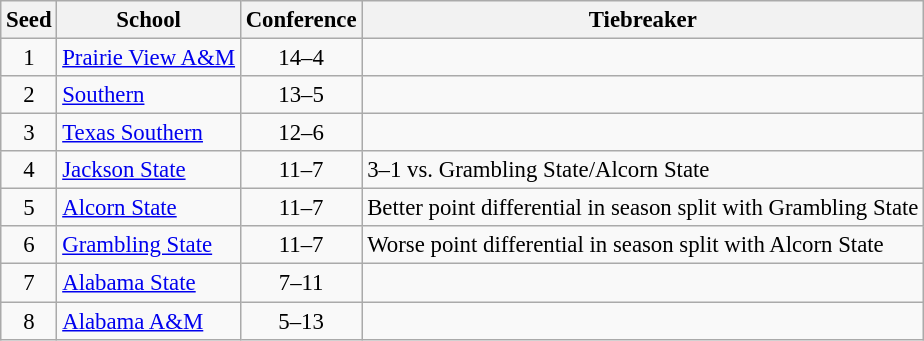<table class="wikitable" style="white-space:nowrap; font-size:95%;text-align:center">
<tr>
<th>Seed</th>
<th>School</th>
<th>Conference</th>
<th>Tiebreaker</th>
</tr>
<tr>
<td>1</td>
<td align=left><a href='#'>Prairie View A&M</a></td>
<td>14–4</td>
<td></td>
</tr>
<tr>
<td>2</td>
<td align=left><a href='#'>Southern</a></td>
<td>13–5</td>
<td></td>
</tr>
<tr>
<td>3</td>
<td align=left><a href='#'>Texas Southern</a></td>
<td>12–6</td>
<td></td>
</tr>
<tr>
<td>4</td>
<td align=left><a href='#'>Jackson State</a></td>
<td>11–7</td>
<td align=left>3–1 vs. Grambling State/Alcorn State</td>
</tr>
<tr>
<td>5</td>
<td align=left><a href='#'>Alcorn State</a></td>
<td>11–7</td>
<td align=left>Better point differential in season split with Grambling State</td>
</tr>
<tr>
<td>6</td>
<td align=left><a href='#'>Grambling State</a></td>
<td>11–7</td>
<td align=left>Worse point differential in season split with Alcorn State</td>
</tr>
<tr>
<td>7</td>
<td align=left><a href='#'>Alabama State</a></td>
<td>7–11</td>
<td></td>
</tr>
<tr>
<td>8</td>
<td align=left><a href='#'>Alabama A&M</a></td>
<td>5–13</td>
<td></td>
</tr>
</table>
